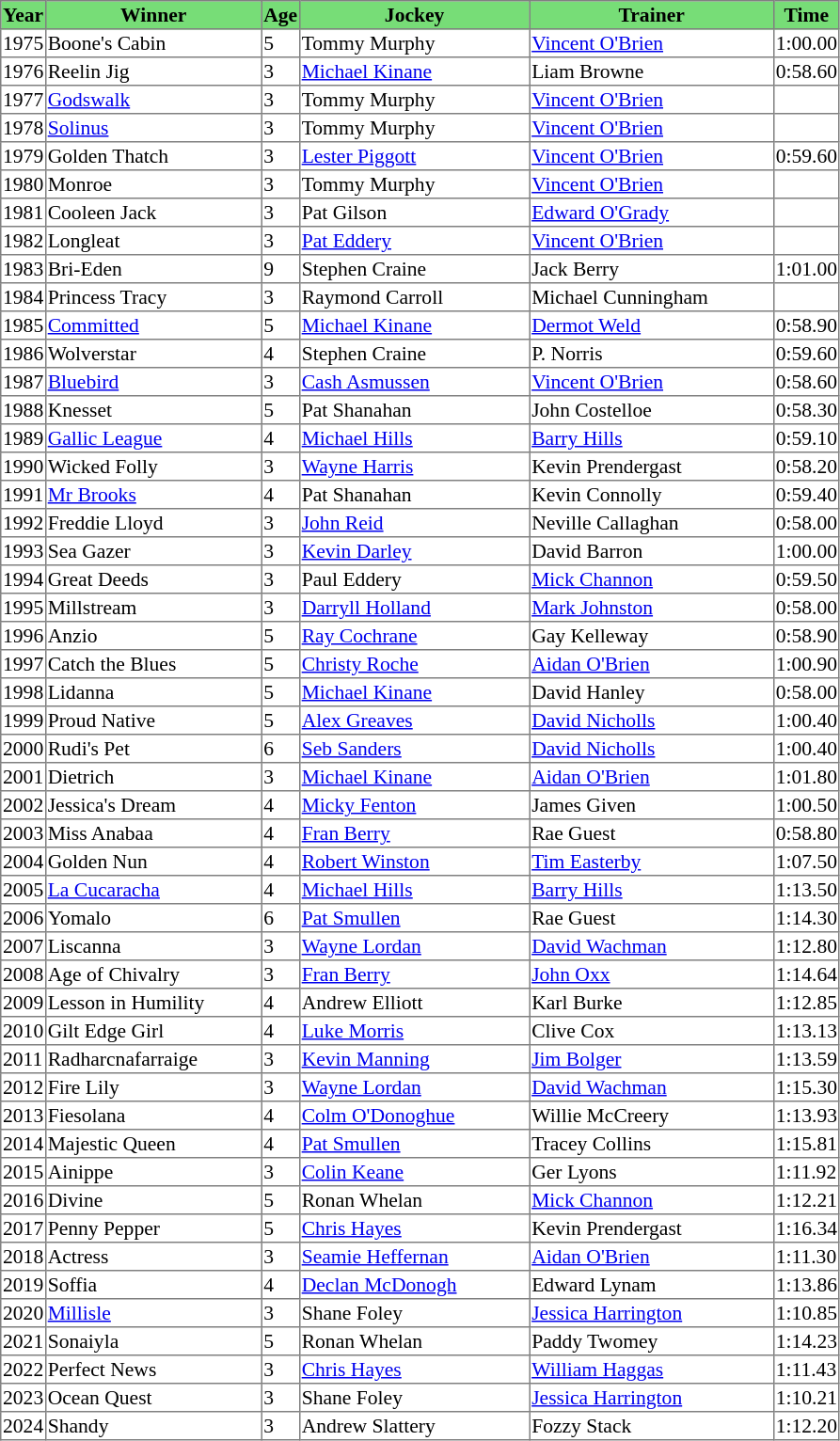<table class = "sortable" | border="1" style="border-collapse: collapse; font-size:90%">
<tr bgcolor="#77dd77" align="center">
<th>Year</th>
<th>Winner</th>
<th>Age</th>
<th>Jockey</th>
<th>Trainer</th>
<th>Time</th>
</tr>
<tr>
<td>1975</td>
<td width=150px>Boone's Cabin</td>
<td>5</td>
<td width=160px>Tommy Murphy</td>
<td width=170px><a href='#'>Vincent O'Brien</a></td>
<td>1:00.00</td>
</tr>
<tr>
<td>1976</td>
<td>Reelin Jig</td>
<td>3</td>
<td><a href='#'>Michael Kinane</a></td>
<td>Liam Browne</td>
<td>0:58.60</td>
</tr>
<tr>
<td>1977</td>
<td><a href='#'>Godswalk</a></td>
<td>3</td>
<td>Tommy Murphy</td>
<td><a href='#'>Vincent O'Brien</a></td>
<td></td>
</tr>
<tr>
<td>1978</td>
<td><a href='#'>Solinus</a></td>
<td>3</td>
<td>Tommy Murphy</td>
<td><a href='#'>Vincent O'Brien</a></td>
<td></td>
</tr>
<tr>
<td>1979</td>
<td>Golden Thatch</td>
<td>3</td>
<td><a href='#'>Lester Piggott</a></td>
<td><a href='#'>Vincent O'Brien</a></td>
<td>0:59.60</td>
</tr>
<tr>
<td>1980</td>
<td>Monroe</td>
<td>3</td>
<td>Tommy Murphy</td>
<td><a href='#'>Vincent O'Brien</a></td>
<td></td>
</tr>
<tr>
<td>1981</td>
<td>Cooleen Jack </td>
<td>3</td>
<td>Pat Gilson</td>
<td><a href='#'>Edward O'Grady</a></td>
<td></td>
</tr>
<tr>
<td>1982</td>
<td>Longleat</td>
<td>3</td>
<td><a href='#'>Pat Eddery</a></td>
<td><a href='#'>Vincent O'Brien</a></td>
<td></td>
</tr>
<tr>
<td>1983</td>
<td>Bri-Eden</td>
<td>9</td>
<td>Stephen Craine</td>
<td>Jack Berry</td>
<td>1:01.00</td>
</tr>
<tr>
<td>1984</td>
<td>Princess Tracy</td>
<td>3</td>
<td>Raymond Carroll</td>
<td>Michael Cunningham</td>
<td></td>
</tr>
<tr>
<td>1985</td>
<td><a href='#'>Committed</a></td>
<td>5</td>
<td><a href='#'>Michael Kinane</a></td>
<td><a href='#'>Dermot Weld</a></td>
<td>0:58.90</td>
</tr>
<tr>
<td>1986</td>
<td>Wolverstar</td>
<td>4</td>
<td>Stephen Craine</td>
<td>P. Norris</td>
<td>0:59.60</td>
</tr>
<tr>
<td>1987</td>
<td><a href='#'>Bluebird</a></td>
<td>3</td>
<td><a href='#'>Cash Asmussen</a></td>
<td><a href='#'>Vincent O'Brien</a></td>
<td>0:58.60</td>
</tr>
<tr>
<td>1988</td>
<td>Knesset</td>
<td>5</td>
<td>Pat Shanahan</td>
<td>John Costelloe</td>
<td>0:58.30</td>
</tr>
<tr>
<td>1989</td>
<td><a href='#'>Gallic League</a></td>
<td>4</td>
<td><a href='#'>Michael Hills</a></td>
<td><a href='#'>Barry Hills</a></td>
<td>0:59.10</td>
</tr>
<tr>
<td>1990</td>
<td>Wicked Folly</td>
<td>3</td>
<td><a href='#'>Wayne Harris</a></td>
<td>Kevin Prendergast</td>
<td>0:58.20</td>
</tr>
<tr>
<td>1991</td>
<td><a href='#'>Mr Brooks</a></td>
<td>4</td>
<td>Pat Shanahan</td>
<td>Kevin Connolly</td>
<td>0:59.40</td>
</tr>
<tr>
<td>1992</td>
<td>Freddie Lloyd</td>
<td>3</td>
<td><a href='#'>John Reid</a></td>
<td>Neville Callaghan</td>
<td>0:58.00</td>
</tr>
<tr>
<td>1993</td>
<td>Sea Gazer</td>
<td>3</td>
<td><a href='#'>Kevin Darley</a></td>
<td>David Barron</td>
<td>1:00.00</td>
</tr>
<tr>
<td>1994</td>
<td>Great Deeds</td>
<td>3</td>
<td>Paul Eddery</td>
<td><a href='#'>Mick Channon</a></td>
<td>0:59.50</td>
</tr>
<tr>
<td>1995</td>
<td>Millstream</td>
<td>3</td>
<td><a href='#'>Darryll Holland</a></td>
<td><a href='#'>Mark Johnston</a></td>
<td>0:58.00</td>
</tr>
<tr>
<td>1996</td>
<td>Anzio</td>
<td>5</td>
<td><a href='#'>Ray Cochrane</a></td>
<td>Gay Kelleway</td>
<td>0:58.90</td>
</tr>
<tr>
<td>1997</td>
<td>Catch the Blues</td>
<td>5</td>
<td><a href='#'>Christy Roche</a></td>
<td><a href='#'>Aidan O'Brien</a></td>
<td>1:00.90</td>
</tr>
<tr>
<td>1998</td>
<td>Lidanna</td>
<td>5</td>
<td><a href='#'>Michael Kinane</a></td>
<td>David Hanley</td>
<td>0:58.00</td>
</tr>
<tr>
<td>1999</td>
<td>Proud Native</td>
<td>5</td>
<td><a href='#'>Alex Greaves</a></td>
<td><a href='#'>David Nicholls</a></td>
<td>1:00.40</td>
</tr>
<tr>
<td>2000</td>
<td>Rudi's Pet</td>
<td>6</td>
<td><a href='#'>Seb Sanders</a></td>
<td><a href='#'>David Nicholls</a></td>
<td>1:00.40</td>
</tr>
<tr>
<td>2001</td>
<td>Dietrich</td>
<td>3</td>
<td><a href='#'>Michael Kinane</a></td>
<td><a href='#'>Aidan O'Brien</a></td>
<td>1:01.80</td>
</tr>
<tr>
<td>2002</td>
<td>Jessica's Dream</td>
<td>4</td>
<td><a href='#'>Micky Fenton</a></td>
<td>James Given</td>
<td>1:00.50</td>
</tr>
<tr>
<td>2003</td>
<td>Miss Anabaa</td>
<td>4</td>
<td><a href='#'>Fran Berry</a></td>
<td>Rae Guest</td>
<td>0:58.80</td>
</tr>
<tr>
<td>2004</td>
<td>Golden Nun</td>
<td>4</td>
<td><a href='#'>Robert Winston</a></td>
<td><a href='#'>Tim Easterby</a></td>
<td>1:07.50</td>
</tr>
<tr>
<td>2005</td>
<td><a href='#'>La Cucaracha</a></td>
<td>4</td>
<td><a href='#'>Michael Hills</a></td>
<td><a href='#'>Barry Hills</a></td>
<td>1:13.50</td>
</tr>
<tr>
<td>2006</td>
<td>Yomalo</td>
<td>6</td>
<td><a href='#'>Pat Smullen</a></td>
<td>Rae Guest</td>
<td>1:14.30</td>
</tr>
<tr>
<td>2007</td>
<td>Liscanna</td>
<td>3</td>
<td><a href='#'>Wayne Lordan</a></td>
<td><a href='#'>David Wachman</a></td>
<td>1:12.80</td>
</tr>
<tr>
<td>2008</td>
<td>Age of Chivalry</td>
<td>3</td>
<td><a href='#'>Fran Berry</a></td>
<td><a href='#'>John Oxx</a></td>
<td>1:14.64</td>
</tr>
<tr>
<td>2009</td>
<td>Lesson in Humility</td>
<td>4</td>
<td>Andrew Elliott</td>
<td>Karl Burke</td>
<td>1:12.85</td>
</tr>
<tr>
<td>2010</td>
<td>Gilt Edge Girl</td>
<td>4</td>
<td><a href='#'>Luke Morris</a></td>
<td>Clive Cox</td>
<td>1:13.13</td>
</tr>
<tr>
<td>2011</td>
<td>Radharcnafarraige</td>
<td>3</td>
<td><a href='#'>Kevin Manning</a></td>
<td><a href='#'>Jim Bolger</a></td>
<td>1:13.59</td>
</tr>
<tr>
<td>2012</td>
<td>Fire Lily</td>
<td>3</td>
<td><a href='#'>Wayne Lordan</a></td>
<td><a href='#'>David Wachman</a></td>
<td>1:15.30</td>
</tr>
<tr>
<td>2013</td>
<td>Fiesolana</td>
<td>4</td>
<td><a href='#'>Colm O'Donoghue</a></td>
<td>Willie McCreery</td>
<td>1:13.93</td>
</tr>
<tr>
<td>2014</td>
<td>Majestic Queen</td>
<td>4</td>
<td><a href='#'>Pat Smullen</a></td>
<td>Tracey Collins</td>
<td>1:15.81</td>
</tr>
<tr>
<td>2015</td>
<td>Ainippe</td>
<td>3</td>
<td><a href='#'>Colin Keane</a></td>
<td>Ger Lyons</td>
<td>1:11.92</td>
</tr>
<tr>
<td>2016</td>
<td>Divine</td>
<td>5</td>
<td>Ronan Whelan</td>
<td><a href='#'>Mick Channon</a></td>
<td>1:12.21</td>
</tr>
<tr>
<td>2017</td>
<td>Penny Pepper</td>
<td>5</td>
<td><a href='#'>Chris Hayes</a></td>
<td>Kevin Prendergast</td>
<td>1:16.34</td>
</tr>
<tr>
<td>2018</td>
<td>Actress</td>
<td>3</td>
<td><a href='#'>Seamie Heffernan</a></td>
<td><a href='#'>Aidan O'Brien</a></td>
<td>1:11.30</td>
</tr>
<tr>
<td>2019</td>
<td>Soffia</td>
<td>4</td>
<td><a href='#'>Declan McDonogh</a></td>
<td>Edward Lynam</td>
<td>1:13.86</td>
</tr>
<tr>
<td>2020</td>
<td><a href='#'>Millisle</a></td>
<td>3</td>
<td>Shane Foley</td>
<td><a href='#'>Jessica Harrington</a></td>
<td>1:10.85</td>
</tr>
<tr>
<td>2021</td>
<td>Sonaiyla</td>
<td>5</td>
<td>Ronan Whelan</td>
<td>Paddy Twomey</td>
<td>1:14.23</td>
</tr>
<tr>
<td>2022</td>
<td>Perfect News</td>
<td>3</td>
<td><a href='#'>Chris Hayes</a></td>
<td><a href='#'>William Haggas</a></td>
<td>1:11.43</td>
</tr>
<tr>
<td>2023</td>
<td>Ocean Quest</td>
<td>3</td>
<td>Shane Foley</td>
<td><a href='#'>Jessica Harrington</a></td>
<td>1:10.21</td>
</tr>
<tr>
<td>2024</td>
<td>Shandy</td>
<td>3</td>
<td>Andrew Slattery</td>
<td>Fozzy Stack</td>
<td>1:12.20</td>
</tr>
</table>
